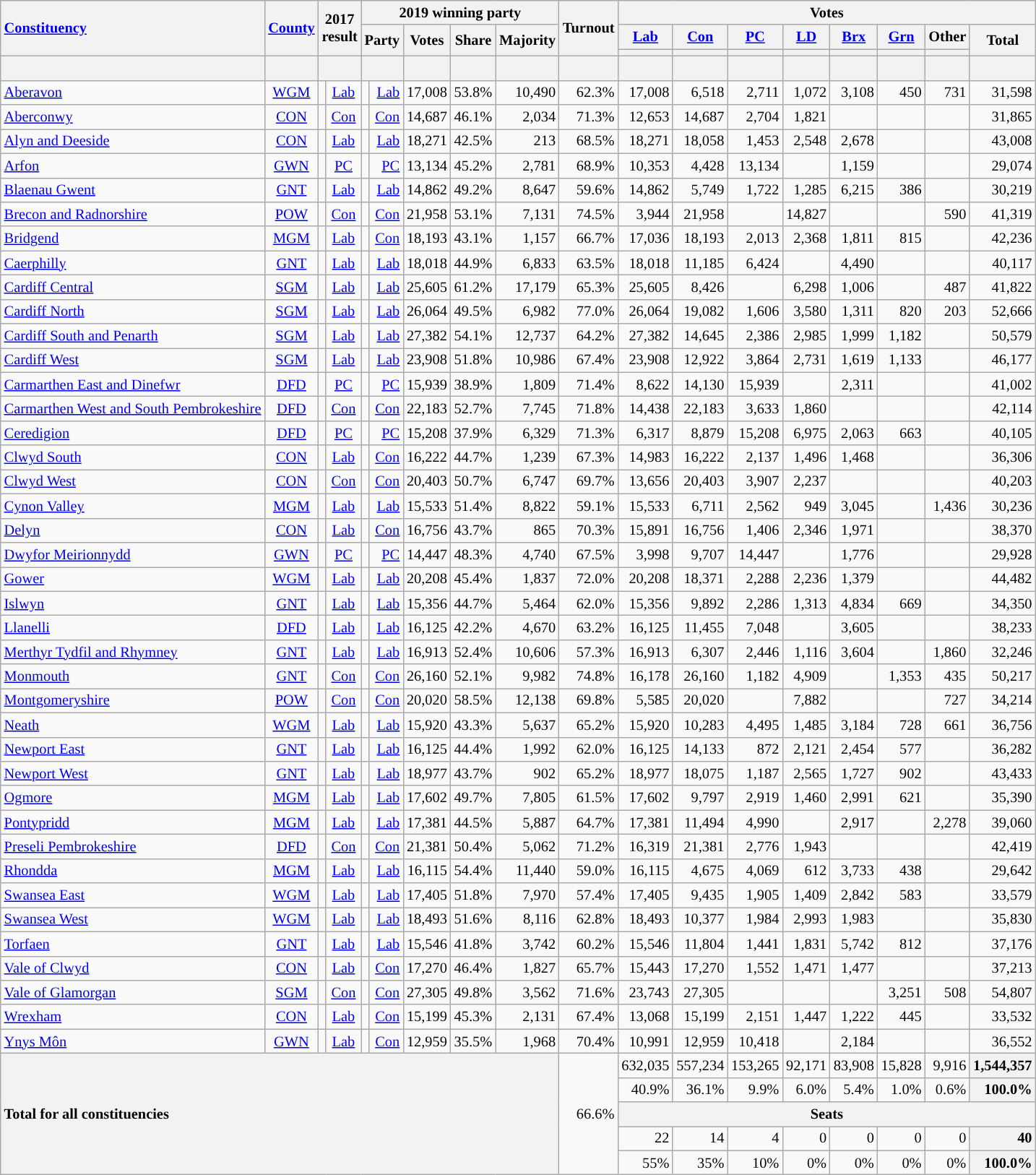<table class="wikitable sortable sticky-header-multi" style="text-align:right; font-size:85%">
<tr>
<th rowspan="3" scope="col" style="text-align:left;"><a href='#'>Constituency</a></th>
<th rowspan="3" scope="col"><a href='#'>County</a></th>
<th colspan="2" rowspan="3" scope="col">2017<br>result</th>
<th colspan="5">2019 winning party</th>
<th rowspan="3" scope="col">Turnout</th>
<th colspan="8">Votes</th>
</tr>
<tr>
<th colspan="2" rowspan="2">Party</th>
<th rowspan="2" scope="col">Votes</th>
<th rowspan="2" scope="col">Share</th>
<th rowspan="2" scope="col">Majority</th>
<th scope="col"><a href='#'>Lab</a></th>
<th scope="col"><a href='#'>Con</a></th>
<th scope="col"><a href='#'>PC</a></th>
<th scope="col"><a href='#'>LD</a></th>
<th scope="col"><a href='#'>Brx</a></th>
<th scope="col"><a href='#'>Grn</a></th>
<th scope="col">Other</th>
<th rowspan="2" scope="col">Total</th>
</tr>
<tr>
<th scope="col" style="background:"></th>
<th scope="col" style="background:"></th>
<th scope="col" style="background:"></th>
<th scope="col" style="background:"></th>
<th scope="col" style="background:"></th>
<th scope="col" style="background:"></th>
<th></th>
</tr>
<tr>
<th><br></th>
<th></th>
<th colspan="2"></th>
<th colspan="2"></th>
<th></th>
<th></th>
<th></th>
<th></th>
<th></th>
<th></th>
<th></th>
<th></th>
<th></th>
<th></th>
<th></th>
<th></th>
</tr>
<tr>
<td style="text-align:left;"><a href='#'>Aberavon</a></td>
<td style="text-align:center;"><a href='#'>WGM</a></td>
<td style="background:"></td>
<td style="text-align:center;"><a href='#'>Lab</a></td>
<td style="background:"></td>
<td><a href='#'>Lab</a></td>
<td>17,008</td>
<td>53.8%</td>
<td>10,490</td>
<td>62.3%</td>
<td>17,008</td>
<td>6,518</td>
<td>2,711</td>
<td>1,072</td>
<td>3,108</td>
<td>450</td>
<td>731</td>
<td>31,598</td>
</tr>
<tr>
<td style="text-align:left;"><a href='#'>Aberconwy</a></td>
<td style="text-align:center;"><a href='#'>CON</a></td>
<td style="background:"></td>
<td style="text-align:center;"><a href='#'>Con</a></td>
<td style="background:"></td>
<td><a href='#'>Con</a></td>
<td>14,687</td>
<td>46.1%</td>
<td>2,034</td>
<td>71.3%</td>
<td>12,653</td>
<td>14,687</td>
<td>2,704</td>
<td>1,821</td>
<td></td>
<td></td>
<td></td>
<td>31,865</td>
</tr>
<tr>
<td style="text-align:left;"><a href='#'>Alyn and Deeside</a></td>
<td style="text-align:center;"><a href='#'>CON</a></td>
<td style="background:"></td>
<td style="text-align:center;"><a href='#'>Lab</a></td>
<td style="background:"></td>
<td><a href='#'>Lab</a></td>
<td>18,271</td>
<td>42.5%</td>
<td>213</td>
<td>68.5%</td>
<td>18,271</td>
<td>18,058</td>
<td>1,453</td>
<td>2,548</td>
<td>2,678</td>
<td></td>
<td></td>
<td>43,008</td>
</tr>
<tr>
<td style="text-align:left;"><a href='#'>Arfon</a></td>
<td style="text-align:center;"><a href='#'>GWN</a></td>
<td style="background:"></td>
<td style="text-align:center;"><a href='#'>PC</a></td>
<td style="background:"></td>
<td><a href='#'>PC</a></td>
<td>13,134</td>
<td>45.2%</td>
<td>2,781</td>
<td>68.9%</td>
<td>10,353</td>
<td>4,428</td>
<td>13,134</td>
<td></td>
<td>1,159</td>
<td></td>
<td></td>
<td>29,074</td>
</tr>
<tr>
<td style="text-align:left;"><a href='#'>Blaenau Gwent</a></td>
<td style="text-align:center;"><a href='#'>GNT</a></td>
<td style="background:"></td>
<td style="text-align:center;"><a href='#'>Lab</a></td>
<td style="background:"></td>
<td><a href='#'>Lab</a></td>
<td>14,862</td>
<td>49.2%</td>
<td>8,647</td>
<td>59.6%</td>
<td>14,862</td>
<td>5,749</td>
<td>1,722</td>
<td>1,285</td>
<td>6,215</td>
<td>386</td>
<td></td>
<td>30,219</td>
</tr>
<tr>
<td style="text-align:left;"><a href='#'>Brecon and Radnorshire</a></td>
<td style="text-align:center;"><a href='#'>POW</a></td>
<td style="background:"></td>
<td style="text-align:center;"><a href='#'>Con</a></td>
<td style="background:"></td>
<td><a href='#'>Con</a></td>
<td>21,958</td>
<td>53.1%</td>
<td>7,131</td>
<td>74.5%</td>
<td>3,944</td>
<td>21,958</td>
<td></td>
<td>14,827</td>
<td></td>
<td></td>
<td>590</td>
<td>41,319</td>
</tr>
<tr>
<td style="text-align:left;"><a href='#'>Bridgend</a></td>
<td style="text-align:center;"><a href='#'>MGM</a></td>
<td style="background:"></td>
<td style="text-align:center;"><a href='#'>Lab</a></td>
<td style="background:"></td>
<td><a href='#'>Con</a></td>
<td>18,193</td>
<td>43.1%</td>
<td>1,157</td>
<td>66.7%</td>
<td>17,036</td>
<td>18,193</td>
<td>2,013</td>
<td>2,368</td>
<td>1,811</td>
<td>815</td>
<td></td>
<td>42,236</td>
</tr>
<tr>
<td style="text-align:left;"><a href='#'>Caerphilly</a></td>
<td style="text-align:center;"><a href='#'>GNT</a></td>
<td style="background:"></td>
<td style="text-align:center;"><a href='#'>Lab</a></td>
<td style="background:"></td>
<td><a href='#'>Lab</a></td>
<td>18,018</td>
<td>44.9%</td>
<td>6,833</td>
<td>63.5%</td>
<td>18,018</td>
<td>11,185</td>
<td>6,424</td>
<td></td>
<td>4,490</td>
<td></td>
<td></td>
<td>40,117</td>
</tr>
<tr>
<td style="text-align:left;"><a href='#'>Cardiff Central</a></td>
<td style="text-align:center;"><a href='#'>SGM</a></td>
<td style="background:"></td>
<td style="text-align:center;"><a href='#'>Lab</a></td>
<td style="background:"></td>
<td><a href='#'>Lab</a></td>
<td>25,605</td>
<td>61.2%</td>
<td>17,179</td>
<td>65.3%</td>
<td>25,605</td>
<td>8,426</td>
<td></td>
<td>6,298</td>
<td>1,006</td>
<td></td>
<td>487</td>
<td>41,822</td>
</tr>
<tr>
<td style="text-align:left;"><a href='#'>Cardiff North</a></td>
<td style="text-align:center;"><a href='#'>SGM</a></td>
<td style="background:"></td>
<td style="text-align:center;"><a href='#'>Lab</a></td>
<td style="background:"></td>
<td><a href='#'>Lab</a></td>
<td>26,064</td>
<td>49.5%</td>
<td>6,982</td>
<td>77.0%</td>
<td>26,064</td>
<td>19,082</td>
<td>1,606</td>
<td>3,580</td>
<td>1,311</td>
<td>820</td>
<td>203</td>
<td>52,666</td>
</tr>
<tr>
<td style="text-align:left;"><a href='#'>Cardiff South and Penarth</a></td>
<td style="text-align:center;"><a href='#'>SGM</a></td>
<td style="background:"></td>
<td style="text-align:center;"><a href='#'>Lab</a></td>
<td style="background:"></td>
<td><a href='#'>Lab</a></td>
<td>27,382</td>
<td>54.1%</td>
<td>12,737</td>
<td>64.2%</td>
<td>27,382</td>
<td>14,645</td>
<td>2,386</td>
<td>2,985</td>
<td>1,999</td>
<td>1,182</td>
<td></td>
<td>50,579</td>
</tr>
<tr>
<td style="text-align:left;"><a href='#'>Cardiff West</a></td>
<td style="text-align:center;"><a href='#'>SGM</a></td>
<td style="background:"></td>
<td style="text-align:center;"><a href='#'>Lab</a></td>
<td style="background:"></td>
<td><a href='#'>Lab</a></td>
<td>23,908</td>
<td>51.8%</td>
<td>10,986</td>
<td>67.4%</td>
<td>23,908</td>
<td>12,922</td>
<td>3,864</td>
<td>2,731</td>
<td>1,619</td>
<td>1,133</td>
<td></td>
<td>46,177</td>
</tr>
<tr>
<td style="text-align:left;"><a href='#'>Carmarthen East and Dinefwr</a></td>
<td style="text-align:center;"><a href='#'>DFD</a></td>
<td style="background:"></td>
<td style="text-align:center;"><a href='#'>PC</a></td>
<td style="background:"></td>
<td><a href='#'>PC</a></td>
<td>15,939</td>
<td>38.9%</td>
<td>1,809</td>
<td>71.4%</td>
<td>8,622</td>
<td>14,130</td>
<td>15,939</td>
<td></td>
<td>2,311</td>
<td></td>
<td></td>
<td>41,002</td>
</tr>
<tr>
<td style="text-align:left;"><a href='#'>Carmarthen West and South Pembrokeshire</a></td>
<td style="text-align:center;"><a href='#'>DFD</a></td>
<td style="background:"></td>
<td style="text-align:center;"><a href='#'>Con</a></td>
<td style="background:"></td>
<td><a href='#'>Con</a></td>
<td>22,183</td>
<td>52.7%</td>
<td>7,745</td>
<td>71.8%</td>
<td>14,438</td>
<td>22,183</td>
<td>3,633</td>
<td>1,860</td>
<td></td>
<td></td>
<td></td>
<td>42,114</td>
</tr>
<tr>
<td style="text-align:left;"><a href='#'>Ceredigion</a></td>
<td style="text-align:center;"><a href='#'>DFD</a></td>
<td style="background:"></td>
<td style="text-align:center;"><a href='#'>PC</a></td>
<td style="background:"></td>
<td><a href='#'>PC</a></td>
<td>15,208</td>
<td>37.9%</td>
<td>6,329</td>
<td>71.3%</td>
<td>6,317</td>
<td>8,879</td>
<td>15,208</td>
<td>6,975</td>
<td>2,063</td>
<td>663</td>
<td></td>
<td>40,105</td>
</tr>
<tr>
<td style="text-align:left;"><a href='#'>Clwyd South</a></td>
<td style="text-align:center;"><a href='#'>CON</a></td>
<td style="background:"></td>
<td style="text-align:center;"><a href='#'>Lab</a></td>
<td style="background:"></td>
<td><a href='#'>Con</a></td>
<td>16,222</td>
<td>44.7%</td>
<td>1,239</td>
<td>67.3%</td>
<td>14,983</td>
<td>16,222</td>
<td>2,137</td>
<td>1,496</td>
<td>1,468</td>
<td></td>
<td></td>
<td>36,306</td>
</tr>
<tr>
<td style="text-align:left;"><a href='#'>Clwyd West</a></td>
<td style="text-align:center;"><a href='#'>CON</a></td>
<td style="background:"></td>
<td style="text-align:center;"><a href='#'>Con</a></td>
<td style="background:"></td>
<td><a href='#'>Con</a></td>
<td>20,403</td>
<td>50.7%</td>
<td>6,747</td>
<td>69.7%</td>
<td>13,656</td>
<td>20,403</td>
<td>3,907</td>
<td>2,237</td>
<td></td>
<td></td>
<td></td>
<td>40,203</td>
</tr>
<tr>
<td style="text-align:left;"><a href='#'>Cynon Valley</a></td>
<td style="text-align:center;"><a href='#'>MGM</a></td>
<td style="background:"></td>
<td style="text-align:center;"><a href='#'>Lab</a></td>
<td style="background:"></td>
<td><a href='#'>Lab</a></td>
<td>15,533</td>
<td>51.4%</td>
<td>8,822</td>
<td>59.1%</td>
<td>15,533</td>
<td>6,711</td>
<td>2,562</td>
<td>949</td>
<td>3,045</td>
<td></td>
<td>1,436</td>
<td>30,236</td>
</tr>
<tr>
<td style="text-align:left;"><a href='#'>Delyn</a></td>
<td style="text-align:center;"><a href='#'>CON</a></td>
<td style="background:"></td>
<td style="text-align:center;"><a href='#'>Lab</a></td>
<td style="background:"></td>
<td><a href='#'>Con</a></td>
<td>16,756</td>
<td>43.7%</td>
<td>865</td>
<td>70.3%</td>
<td>15,891</td>
<td>16,756</td>
<td>1,406</td>
<td>2,346</td>
<td>1,971</td>
<td></td>
<td></td>
<td>38,370</td>
</tr>
<tr>
<td style="text-align:left;"><a href='#'>Dwyfor Meirionnydd</a></td>
<td style="text-align:center;"><a href='#'>GWN</a></td>
<td style="background:"></td>
<td style="text-align:center;"><a href='#'>PC</a></td>
<td style="background:"></td>
<td><a href='#'>PC</a></td>
<td>14,447</td>
<td>48.3%</td>
<td>4,740</td>
<td>67.5%</td>
<td>3,998</td>
<td>9,707</td>
<td>14,447</td>
<td></td>
<td>1,776</td>
<td></td>
<td></td>
<td>29,928</td>
</tr>
<tr>
<td style="text-align:left;"><a href='#'>Gower</a></td>
<td style="text-align:center;"><a href='#'>WGM</a></td>
<td style="background:"></td>
<td style="text-align:center;"><a href='#'>Lab</a></td>
<td style="background:"></td>
<td><a href='#'>Lab</a></td>
<td>20,208</td>
<td>45.4%</td>
<td>1,837</td>
<td>72.0%</td>
<td>20,208</td>
<td>18,371</td>
<td>2,288</td>
<td>2,236</td>
<td>1,379</td>
<td></td>
<td></td>
<td>44,482</td>
</tr>
<tr>
<td style="text-align:left;"><a href='#'>Islwyn</a></td>
<td style="text-align:center;"><a href='#'>GNT</a></td>
<td style="background:"></td>
<td style="text-align:center;"><a href='#'>Lab</a></td>
<td style="background:"></td>
<td><a href='#'>Lab</a></td>
<td>15,356</td>
<td>44.7%</td>
<td>5,464</td>
<td>62.0%</td>
<td>15,356</td>
<td>9,892</td>
<td>2,286</td>
<td>1,313</td>
<td>4,834</td>
<td>669</td>
<td></td>
<td>34,350</td>
</tr>
<tr>
<td style="text-align:left;"><a href='#'>Llanelli</a></td>
<td style="text-align:center;"><a href='#'>DFD</a></td>
<td style="background:"></td>
<td style="text-align:center;"><a href='#'>Lab</a></td>
<td style="background:"></td>
<td><a href='#'>Lab</a></td>
<td>16,125</td>
<td>42.2%</td>
<td>4,670</td>
<td>63.2%</td>
<td>16,125</td>
<td>11,455</td>
<td>7,048</td>
<td></td>
<td>3,605</td>
<td></td>
<td></td>
<td>38,233</td>
</tr>
<tr>
<td style="text-align:left;"><a href='#'>Merthyr Tydfil and Rhymney</a></td>
<td style="text-align:center;"><a href='#'>GNT</a></td>
<td style="background:"></td>
<td style="text-align:center;"><a href='#'>Lab</a></td>
<td style="background:"></td>
<td><a href='#'>Lab</a></td>
<td>16,913</td>
<td>52.4%</td>
<td>10,606</td>
<td>57.3%</td>
<td>16,913</td>
<td>6,307</td>
<td>2,446</td>
<td>1,116</td>
<td>3,604</td>
<td></td>
<td>1,860</td>
<td>32,246</td>
</tr>
<tr>
<td style="text-align:left;"><a href='#'>Monmouth</a></td>
<td style="text-align:center;"><a href='#'>GNT</a></td>
<td style="background:"></td>
<td style="text-align:center;"><a href='#'>Con</a></td>
<td style="background:"></td>
<td><a href='#'>Con</a></td>
<td>26,160</td>
<td>52.1%</td>
<td>9,982</td>
<td>74.8%</td>
<td>16,178</td>
<td>26,160</td>
<td>1,182</td>
<td>4,909</td>
<td></td>
<td>1,353</td>
<td>435</td>
<td>50,217</td>
</tr>
<tr>
<td style="text-align:left;"><a href='#'>Montgomeryshire</a></td>
<td style="text-align:center;"><a href='#'>POW</a></td>
<td style="background:"></td>
<td style="text-align:center;"><a href='#'>Con</a></td>
<td style="background:"></td>
<td><a href='#'>Con</a></td>
<td>20,020</td>
<td>58.5%</td>
<td>12,138</td>
<td>69.8%</td>
<td>5,585</td>
<td>20,020</td>
<td></td>
<td>7,882</td>
<td></td>
<td></td>
<td>727</td>
<td>34,214</td>
</tr>
<tr>
<td style="text-align:left;"><a href='#'>Neath</a></td>
<td style="text-align:center;"><a href='#'>WGM</a></td>
<td style="background:"></td>
<td style="text-align:center;"><a href='#'>Lab</a></td>
<td style="background:"></td>
<td><a href='#'>Lab</a></td>
<td>15,920</td>
<td>43.3%</td>
<td>5,637</td>
<td>65.2%</td>
<td>15,920</td>
<td>10,283</td>
<td>4,495</td>
<td>1,485</td>
<td>3,184</td>
<td>728</td>
<td>661</td>
<td>36,756</td>
</tr>
<tr>
<td style="text-align:left;"><a href='#'>Newport East</a></td>
<td style="text-align:center;"><a href='#'>GNT</a></td>
<td style="background:"></td>
<td style="text-align:center;"><a href='#'>Lab</a></td>
<td style="background:"></td>
<td><a href='#'>Lab</a></td>
<td>16,125</td>
<td>44.4%</td>
<td>1,992</td>
<td>62.0%</td>
<td>16,125</td>
<td>14,133</td>
<td>872</td>
<td>2,121</td>
<td>2,454</td>
<td>577</td>
<td></td>
<td>36,282</td>
</tr>
<tr>
<td style="text-align:left;"><a href='#'>Newport West</a></td>
<td style="text-align:center;"><a href='#'>GNT</a></td>
<td style="background:"></td>
<td style="text-align:center;"><a href='#'>Lab</a></td>
<td style="background:"></td>
<td><a href='#'>Lab</a></td>
<td>18,977</td>
<td>43.7%</td>
<td>902</td>
<td>65.2%</td>
<td>18,977</td>
<td>18,075</td>
<td>1,187</td>
<td>2,565</td>
<td>1,727</td>
<td>902</td>
<td></td>
<td>43,433</td>
</tr>
<tr>
<td style="text-align:left;"><a href='#'>Ogmore</a></td>
<td style="text-align:center;"><a href='#'>MGM</a></td>
<td style="background:"></td>
<td style="text-align:center;"><a href='#'>Lab</a></td>
<td style="background:"></td>
<td><a href='#'>Lab</a></td>
<td>17,602</td>
<td>49.7%</td>
<td>7,805</td>
<td>61.5%</td>
<td>17,602</td>
<td>9,797</td>
<td>2,919</td>
<td>1,460</td>
<td>2,991</td>
<td>621</td>
<td></td>
<td>35,390</td>
</tr>
<tr>
<td style="text-align:left;"><a href='#'>Pontypridd</a></td>
<td style="text-align:center;"><a href='#'>MGM</a></td>
<td style="background:"></td>
<td style="text-align:center;"><a href='#'>Lab</a></td>
<td style="background:"></td>
<td><a href='#'>Lab</a></td>
<td>17,381</td>
<td>44.5%</td>
<td>5,887</td>
<td>64.7%</td>
<td>17,381</td>
<td>11,494</td>
<td>4,990</td>
<td></td>
<td>2,917</td>
<td></td>
<td>2,278</td>
<td>39,060</td>
</tr>
<tr>
<td style="text-align:left;"><a href='#'>Preseli Pembrokeshire</a></td>
<td style="text-align:center;"><a href='#'>DFD</a></td>
<td style="background:"></td>
<td style="text-align:center;"><a href='#'>Con</a></td>
<td style="background:"></td>
<td><a href='#'>Con</a></td>
<td>21,381</td>
<td>50.4%</td>
<td>5,062</td>
<td>71.2%</td>
<td>16,319</td>
<td>21,381</td>
<td>2,776</td>
<td>1,943</td>
<td></td>
<td></td>
<td></td>
<td>42,419</td>
</tr>
<tr>
<td style="text-align:left;"><a href='#'>Rhondda</a></td>
<td style="text-align:center;"><a href='#'>MGM</a></td>
<td style="background:"></td>
<td style="text-align:center;"><a href='#'>Lab</a></td>
<td style="background:"></td>
<td><a href='#'>Lab</a></td>
<td>16,115</td>
<td>54.4%</td>
<td>11,440</td>
<td>59.0%</td>
<td>16,115</td>
<td>4,675</td>
<td>4,069</td>
<td>612</td>
<td>3,733</td>
<td>438</td>
<td></td>
<td>29,642</td>
</tr>
<tr>
<td style="text-align:left;"><a href='#'>Swansea East</a></td>
<td style="text-align:center;"><a href='#'>WGM</a></td>
<td style="background:"></td>
<td style="text-align:center;"><a href='#'>Lab</a></td>
<td style="background:"></td>
<td><a href='#'>Lab</a></td>
<td>17,405</td>
<td>51.8%</td>
<td>7,970</td>
<td>57.4%</td>
<td>17,405</td>
<td>9,435</td>
<td>1,905</td>
<td>1,409</td>
<td>2,842</td>
<td>583</td>
<td></td>
<td>33,579</td>
</tr>
<tr>
<td style="text-align:left;"><a href='#'>Swansea West</a></td>
<td style="text-align:center;"><a href='#'>WGM</a></td>
<td style="background:"></td>
<td style="text-align:center;"><a href='#'>Lab</a></td>
<td style="background:"></td>
<td><a href='#'>Lab</a></td>
<td>18,493</td>
<td>51.6%</td>
<td>8,116</td>
<td>62.8%</td>
<td>18,493</td>
<td>10,377</td>
<td>1,984</td>
<td>2,993</td>
<td>1,983</td>
<td></td>
<td></td>
<td>35,830</td>
</tr>
<tr>
<td style="text-align:left;"><a href='#'>Torfaen</a></td>
<td style="text-align:center;"><a href='#'>GNT</a></td>
<td style="background:"></td>
<td style="text-align:center;"><a href='#'>Lab</a></td>
<td style="background:"></td>
<td><a href='#'>Lab</a></td>
<td>15,546</td>
<td>41.8%</td>
<td>3,742</td>
<td>60.2%</td>
<td>15,546</td>
<td>11,804</td>
<td>1,441</td>
<td>1,831</td>
<td>5,742</td>
<td>812</td>
<td></td>
<td>37,176</td>
</tr>
<tr>
<td style="text-align:left;"><a href='#'>Vale of Clwyd</a></td>
<td style="text-align:center;"><a href='#'>CON</a></td>
<td style="background:"></td>
<td style="text-align:center;"><a href='#'>Lab</a></td>
<td style="background:"></td>
<td><a href='#'>Con</a></td>
<td>17,270</td>
<td>46.4%</td>
<td>1,827</td>
<td>65.7%</td>
<td>15,443</td>
<td>17,270</td>
<td>1,552</td>
<td>1,471</td>
<td>1,477</td>
<td></td>
<td></td>
<td>37,213</td>
</tr>
<tr>
<td style="text-align:left;"><a href='#'>Vale of Glamorgan</a></td>
<td style="text-align:center;"><a href='#'>SGM</a></td>
<td style="background:"></td>
<td style="text-align:center;"><a href='#'>Con</a></td>
<td style="background:"></td>
<td><a href='#'>Con</a></td>
<td>27,305</td>
<td>49.8%</td>
<td>3,562</td>
<td>71.6%</td>
<td>23,743</td>
<td>27,305</td>
<td></td>
<td></td>
<td></td>
<td>3,251</td>
<td>508</td>
<td>54,807</td>
</tr>
<tr>
<td style="text-align:left;"><a href='#'>Wrexham</a></td>
<td style="text-align:center;"><a href='#'>CON</a></td>
<td style="background:"></td>
<td style="text-align:center;"><a href='#'>Lab</a></td>
<td style="background:"></td>
<td><a href='#'>Con</a></td>
<td>15,199</td>
<td>45.3%</td>
<td>2,131</td>
<td>67.4%</td>
<td>13,068</td>
<td>15,199</td>
<td>2,151</td>
<td>1,447</td>
<td>1,222</td>
<td>445</td>
<td></td>
<td>33,532</td>
</tr>
<tr>
<td style="text-align:left;"><a href='#'>Ynys Môn</a></td>
<td style="text-align:center;"><a href='#'>GWN</a></td>
<td style="background:"></td>
<td style="text-align:center;"><a href='#'>Lab</a></td>
<td style="background:"></td>
<td><a href='#'>Con</a></td>
<td>12,959</td>
<td>35.5%</td>
<td>1,968</td>
<td>70.4%</td>
<td>10,991</td>
<td>12,959</td>
<td>10,418</td>
<td></td>
<td>2,184</td>
<td></td>
<td></td>
<td>36,552</td>
</tr>
<tr class="sortbottom">
<th colspan="9" rowspan="5" scope="col" style="text-align:left;">Total for all constituencies</th>
<td rowspan="5" style="text-align:right;">66.6%</td>
<td>632,035</td>
<td>557,234</td>
<td>153,265</td>
<td>92,171</td>
<td>83,908</td>
<td>15,828</td>
<td>9,916</td>
<th scope="col" style="text-align:right;">1,544,357</th>
</tr>
<tr class="sortbottom">
<td>40.9%</td>
<td>36.1%</td>
<td>9.9%</td>
<td>6.0%</td>
<td>5.4%</td>
<td>1.0%</td>
<td>0.6%</td>
<th scope="col" style="text-align:right;">100.0%</th>
</tr>
<tr class="sortbottom">
<th colspan="8">Seats</th>
</tr>
<tr class="sortbottom">
<td>22</td>
<td>14</td>
<td>4</td>
<td>0</td>
<td>0</td>
<td>0</td>
<td>0</td>
<th scope="col" style="text-align:right;">40</th>
</tr>
<tr class="sortbottom">
<td>55%</td>
<td>35%</td>
<td>10%</td>
<td>0%</td>
<td>0%</td>
<td>0%</td>
<td>0%</td>
<th scope="col" style="text-align:right;">100.0%</th>
</tr>
</table>
